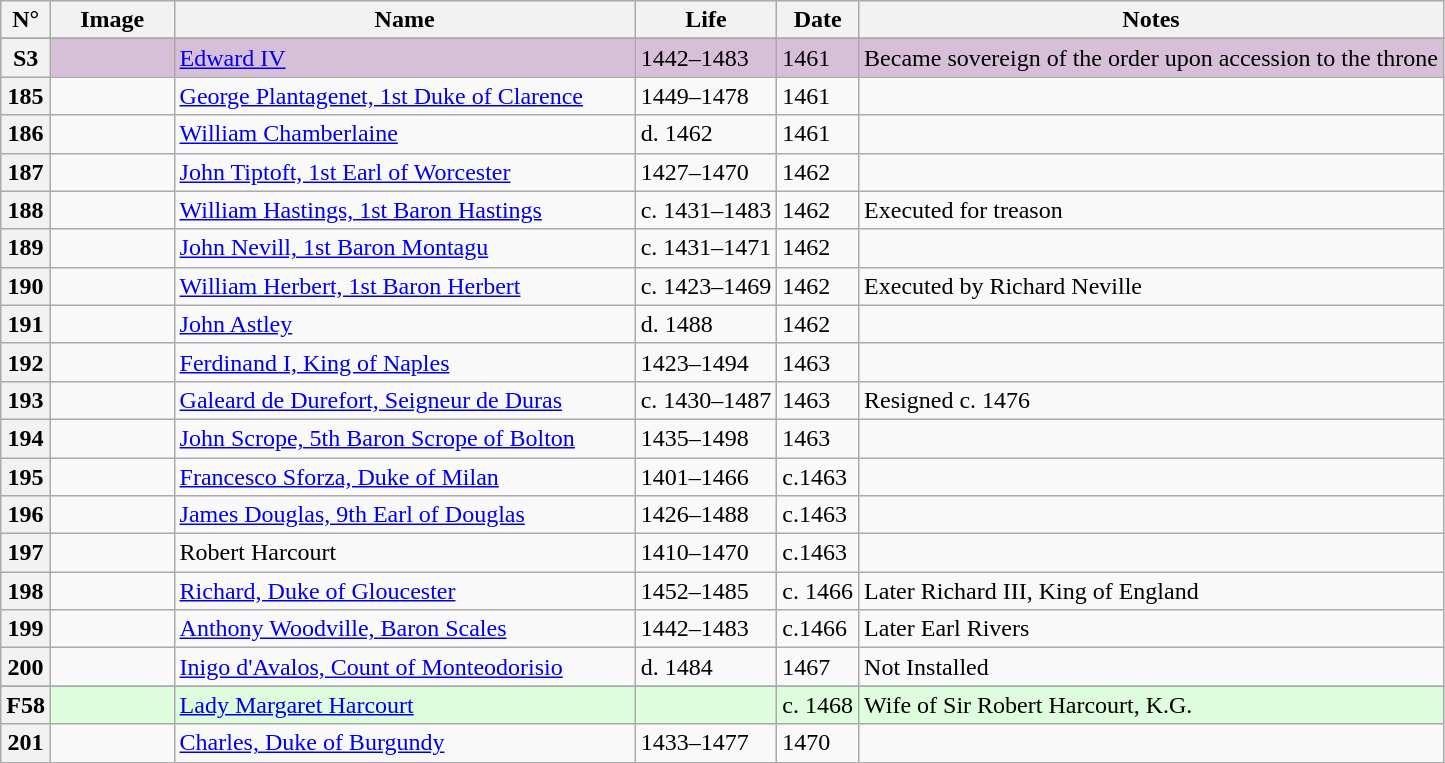<table class="wikitable">
<tr>
<th>N°</th>
<th style="width: 75px;">Image</th>
<th style="width: 300px;">Name</th>
<th>Life</th>
<th>Date</th>
<th>Notes</th>
</tr>
<tr id="Edward IV 1">
</tr>
<tr bgcolor="#D8BFD8">
<th>S3</th>
<td></td>
<td><a href='#'>Edward IV</a></td>
<td>1442–1483</td>
<td>1461</td>
<td>Became sovereign of the order upon accession to the throne</td>
</tr>
<tr>
<th>185</th>
<td></td>
<td><a href='#'>George Plantagenet, 1st Duke of Clarence</a></td>
<td>1449–1478</td>
<td>1461</td>
<td></td>
</tr>
<tr>
<th>186</th>
<td></td>
<td><a href='#'>William Chamberlaine</a></td>
<td>d. 1462</td>
<td>1461</td>
<td></td>
</tr>
<tr>
<th>187</th>
<td></td>
<td><a href='#'>John Tiptoft, 1st Earl of Worcester</a></td>
<td>1427–1470</td>
<td>1462</td>
<td></td>
</tr>
<tr>
<th>188</th>
<td></td>
<td><a href='#'>William Hastings, 1st Baron Hastings</a></td>
<td>c. 1431–1483</td>
<td>1462</td>
<td>Executed for treason</td>
</tr>
<tr>
<th>189</th>
<td></td>
<td><a href='#'>John Nevill, 1st Baron Montagu</a></td>
<td>c. 1431–1471</td>
<td>1462</td>
<td></td>
</tr>
<tr>
<th>190</th>
<td></td>
<td><a href='#'>William Herbert, 1st Baron Herbert</a></td>
<td>c. 1423–1469</td>
<td>1462</td>
<td>Executed by Richard Neville</td>
</tr>
<tr>
<th>191</th>
<td></td>
<td><a href='#'>John Astley</a></td>
<td>d. 1488</td>
<td>1462</td>
<td></td>
</tr>
<tr>
<th>192</th>
<td></td>
<td><a href='#'>Ferdinand I, King of Naples</a></td>
<td>1423–1494</td>
<td>1463</td>
<td></td>
</tr>
<tr>
<th>193</th>
<td></td>
<td><a href='#'>Galeard de Durefort, Seigneur de Duras</a></td>
<td>c. 1430–1487</td>
<td>1463</td>
<td>Resigned c. 1476</td>
</tr>
<tr>
<th>194</th>
<td></td>
<td><a href='#'>John Scrope, 5th Baron Scrope of Bolton</a></td>
<td>1435–1498</td>
<td>1463</td>
<td></td>
</tr>
<tr>
<th>195</th>
<td></td>
<td><a href='#'>Francesco Sforza, Duke of Milan</a></td>
<td>1401–1466</td>
<td>c.1463</td>
<td></td>
</tr>
<tr>
<th>196</th>
<td></td>
<td><a href='#'>James Douglas, 9th Earl of Douglas</a></td>
<td>1426–1488</td>
<td>c.1463</td>
<td></td>
</tr>
<tr>
<th>197</th>
<td></td>
<td>Robert Harcourt</td>
<td>1410–1470</td>
<td>c.1463</td>
<td></td>
</tr>
<tr>
<th>198</th>
<td></td>
<td><a href='#'>Richard, Duke of Gloucester</a></td>
<td>1452–1485</td>
<td>c. 1466</td>
<td>Later Richard III, King of England</td>
</tr>
<tr>
<th>199</th>
<td></td>
<td><a href='#'>Anthony Woodville, Baron Scales</a></td>
<td>1442–1483</td>
<td>c.1466</td>
<td>Later Earl Rivers</td>
</tr>
<tr>
<th>200</th>
<td></td>
<td><a href='#'>Inigo d'Avalos, Count of Monteodorisio</a></td>
<td>d. 1484</td>
<td>1467</td>
<td>Not Installed</td>
</tr>
<tr>
</tr>
<tr bgcolor="#DDFDDD">
<th>F58</th>
<td></td>
<td><a href='#'>Lady Margaret Harcourt</a></td>
<td></td>
<td>c. 1468</td>
<td>Wife of Sir Robert Harcourt, K.G.</td>
</tr>
<tr>
<th>201</th>
<td></td>
<td><a href='#'>Charles, Duke of Burgundy</a></td>
<td>1433–1477</td>
<td>1470</td>
<td></td>
</tr>
</table>
